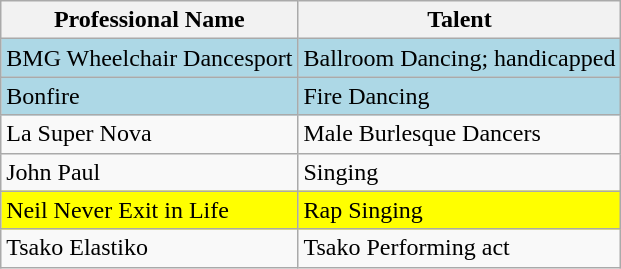<table class="wikitable" border="1">
<tr>
<th>Professional Name</th>
<th>Talent</th>
</tr>
<tr>
<td style="background:lightblue;">BMG Wheelchair Dancesport</td>
<td style="background:lightblue;">Ballroom Dancing; handicapped</td>
</tr>
<tr>
<td style="background:lightblue;">Bonfire</td>
<td style="background:lightblue;">Fire Dancing</td>
</tr>
<tr>
<td>La Super Nova</td>
<td>Male Burlesque Dancers</td>
</tr>
<tr>
<td>John Paul</td>
<td>Singing</td>
</tr>
<tr>
<td style="background:yellow;">Neil Never Exit in Life</td>
<td style="background:yellow;">Rap Singing</td>
</tr>
<tr>
<td>Tsako Elastiko</td>
<td>Tsako Performing act</td>
</tr>
</table>
